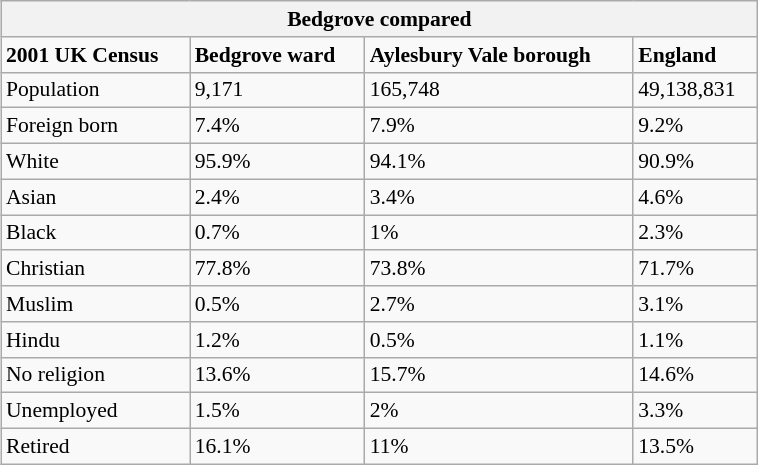<table class="wikitable" id="toc" style="float: centre; margin-left: 2em; width: 40%; font-size: 90%;" cellspacing="3">
<tr>
<th colspan="4"><strong>Bedgrove compared</strong></th>
</tr>
<tr>
<td><strong>2001 UK Census</strong></td>
<td><strong>Bedgrove ward</strong></td>
<td><strong>Aylesbury Vale borough</strong></td>
<td><strong>England</strong></td>
</tr>
<tr>
<td>Population</td>
<td>9,171</td>
<td>165,748</td>
<td>49,138,831</td>
</tr>
<tr>
<td>Foreign born</td>
<td>7.4%</td>
<td>7.9%</td>
<td>9.2%</td>
</tr>
<tr>
<td>White</td>
<td>95.9%</td>
<td>94.1%</td>
<td>90.9%</td>
</tr>
<tr>
<td>Asian</td>
<td>2.4%</td>
<td>3.4%</td>
<td>4.6%</td>
</tr>
<tr>
<td>Black</td>
<td>0.7%</td>
<td>1%</td>
<td>2.3%</td>
</tr>
<tr>
<td>Christian</td>
<td>77.8%</td>
<td>73.8%</td>
<td>71.7%</td>
</tr>
<tr>
<td>Muslim</td>
<td>0.5%</td>
<td>2.7%</td>
<td>3.1%</td>
</tr>
<tr>
<td>Hindu</td>
<td>1.2%</td>
<td>0.5%</td>
<td>1.1%</td>
</tr>
<tr>
<td>No religion</td>
<td>13.6%</td>
<td>15.7%</td>
<td>14.6%</td>
</tr>
<tr>
<td>Unemployed</td>
<td>1.5%</td>
<td>2%</td>
<td>3.3%</td>
</tr>
<tr>
<td>Retired</td>
<td>16.1%</td>
<td>11%</td>
<td>13.5%</td>
</tr>
</table>
